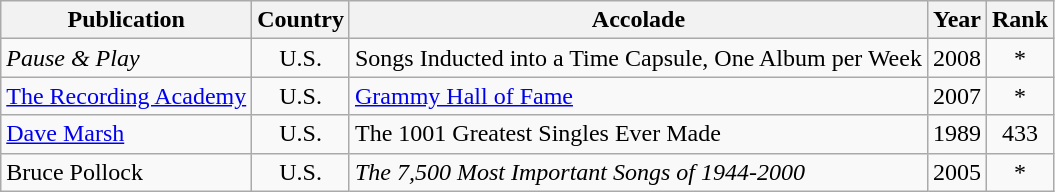<table class="wikitable">
<tr>
<th>Publication</th>
<th>Country</th>
<th>Accolade</th>
<th>Year</th>
<th>Rank</th>
</tr>
<tr>
<td><em>Pause & Play</em></td>
<td style="text-align:center;">U.S.</td>
<td>Songs Inducted into a Time Capsule, One Album per Week</td>
<td>2008</td>
<td style="text-align:center;">*</td>
</tr>
<tr>
<td><a href='#'>The Recording Academy</a></td>
<td style="text-align:center;">U.S.</td>
<td><a href='#'>Grammy Hall of Fame</a></td>
<td>2007</td>
<td style="text-align:center;">*</td>
</tr>
<tr>
<td><a href='#'>Dave Marsh</a></td>
<td style="text-align:center;">U.S.</td>
<td>The 1001 Greatest Singles Ever Made</td>
<td>1989</td>
<td style="text-align:center;">433</td>
</tr>
<tr>
<td>Bruce Pollock</td>
<td style="text-align:center;">U.S.</td>
<td><em>The 7,500 Most Important Songs of 1944-2000</em></td>
<td>2005</td>
<td style="text-align:center;">*</td>
</tr>
</table>
